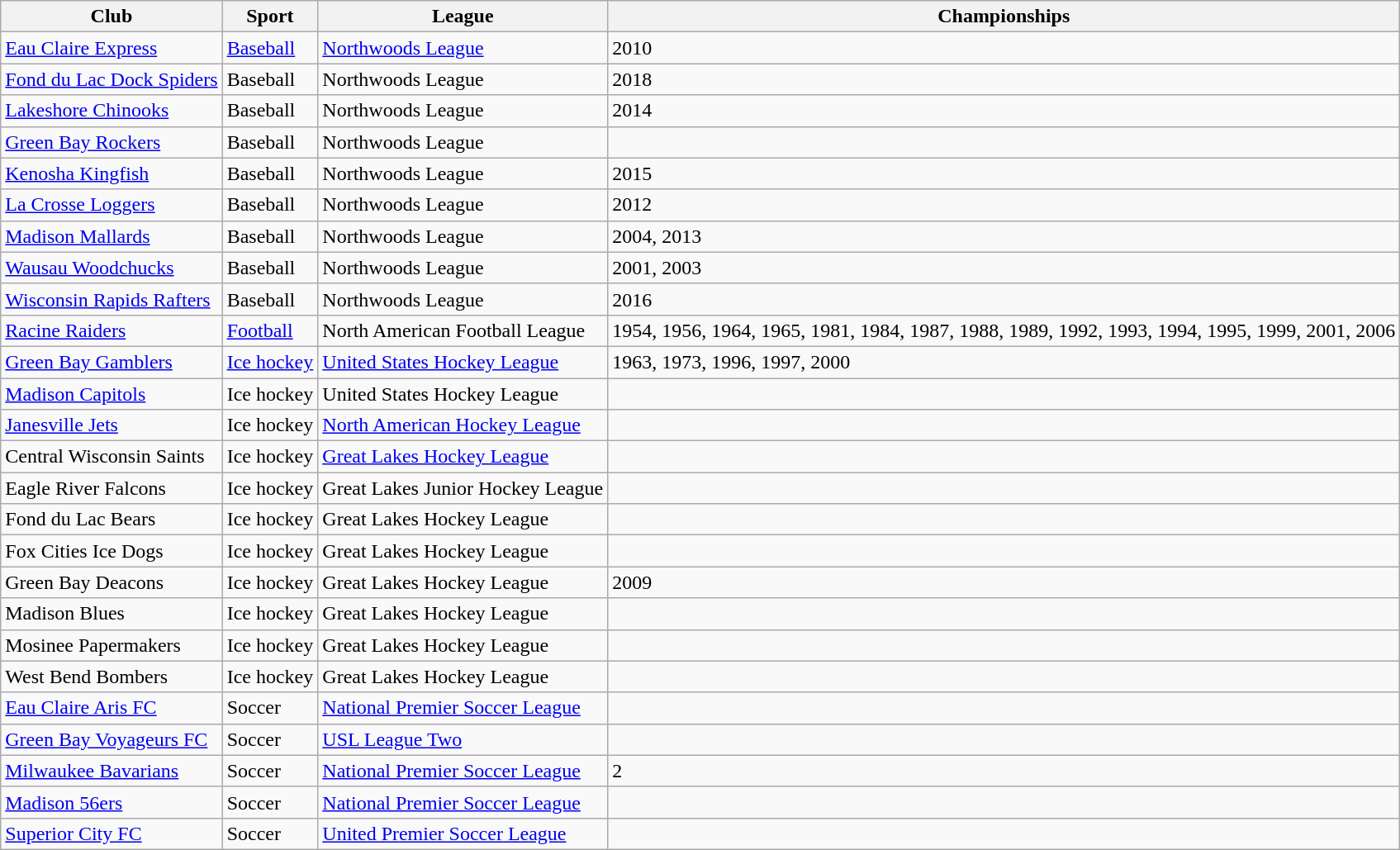<table class="wikitable sortable">
<tr>
<th>Club</th>
<th>Sport</th>
<th>League</th>
<th>Championships</th>
</tr>
<tr>
<td><a href='#'>Eau Claire Express</a></td>
<td><a href='#'>Baseball</a></td>
<td><a href='#'>Northwoods League</a></td>
<td>2010</td>
</tr>
<tr>
<td><a href='#'>Fond du Lac Dock Spiders</a></td>
<td>Baseball</td>
<td>Northwoods League</td>
<td>2018</td>
</tr>
<tr>
<td><a href='#'>Lakeshore Chinooks</a></td>
<td>Baseball</td>
<td>Northwoods League</td>
<td>2014</td>
</tr>
<tr>
<td><a href='#'>Green Bay Rockers</a></td>
<td>Baseball</td>
<td>Northwoods League</td>
<td></td>
</tr>
<tr>
<td><a href='#'>Kenosha Kingfish</a></td>
<td>Baseball</td>
<td>Northwoods League</td>
<td>2015</td>
</tr>
<tr>
<td><a href='#'>La Crosse Loggers</a></td>
<td>Baseball</td>
<td>Northwoods League</td>
<td>2012</td>
</tr>
<tr>
<td><a href='#'>Madison Mallards</a></td>
<td>Baseball</td>
<td>Northwoods League</td>
<td>2004, 2013</td>
</tr>
<tr>
<td><a href='#'>Wausau Woodchucks</a></td>
<td>Baseball</td>
<td>Northwoods League</td>
<td>2001, 2003</td>
</tr>
<tr>
<td><a href='#'>Wisconsin Rapids Rafters</a></td>
<td>Baseball</td>
<td>Northwoods League</td>
<td>2016</td>
</tr>
<tr>
<td><a href='#'>Racine Raiders</a></td>
<td><a href='#'>Football</a></td>
<td>North American Football League</td>
<td>1954, 1956, 1964, 1965, 1981, 1984, 1987, 1988, 1989, 1992, 1993, 1994, 1995, 1999, 2001, 2006</td>
</tr>
<tr>
<td><a href='#'>Green Bay Gamblers</a></td>
<td><a href='#'>Ice hockey</a></td>
<td><a href='#'>United States Hockey League</a></td>
<td>1963, 1973, 1996, 1997, 2000</td>
</tr>
<tr>
<td><a href='#'>Madison Capitols</a></td>
<td>Ice hockey</td>
<td>United States Hockey League</td>
<td></td>
</tr>
<tr>
<td><a href='#'>Janesville Jets</a></td>
<td>Ice hockey</td>
<td><a href='#'>North American Hockey League</a></td>
<td></td>
</tr>
<tr>
<td>Central Wisconsin Saints</td>
<td>Ice hockey</td>
<td><a href='#'>Great Lakes Hockey League</a></td>
<td></td>
</tr>
<tr>
<td>Eagle River Falcons</td>
<td>Ice hockey</td>
<td>Great Lakes Junior Hockey League</td>
<td></td>
</tr>
<tr>
<td>Fond du Lac Bears</td>
<td>Ice hockey</td>
<td>Great Lakes Hockey League</td>
<td></td>
</tr>
<tr>
<td>Fox Cities Ice Dogs</td>
<td>Ice hockey</td>
<td>Great Lakes Hockey League</td>
<td></td>
</tr>
<tr>
<td>Green Bay Deacons</td>
<td>Ice hockey</td>
<td>Great Lakes Hockey League</td>
<td>2009</td>
</tr>
<tr>
<td>Madison Blues</td>
<td>Ice hockey</td>
<td>Great Lakes Hockey League</td>
<td></td>
</tr>
<tr>
<td>Mosinee Papermakers</td>
<td>Ice hockey</td>
<td>Great Lakes Hockey League</td>
<td></td>
</tr>
<tr>
<td>West Bend Bombers</td>
<td>Ice hockey</td>
<td>Great Lakes Hockey League</td>
<td></td>
</tr>
<tr>
<td><a href='#'>Eau Claire Aris FC</a></td>
<td>Soccer</td>
<td><a href='#'>National Premier Soccer League</a></td>
<td></td>
</tr>
<tr>
<td><a href='#'>Green Bay Voyageurs FC</a></td>
<td>Soccer</td>
<td><a href='#'>USL League Two</a></td>
<td></td>
</tr>
<tr>
<td><a href='#'>Milwaukee Bavarians</a></td>
<td>Soccer</td>
<td><a href='#'>National Premier Soccer League</a></td>
<td>2</td>
</tr>
<tr>
<td><a href='#'>Madison 56ers</a></td>
<td>Soccer</td>
<td><a href='#'>National Premier Soccer League</a></td>
<td></td>
</tr>
<tr>
<td><a href='#'>Superior City FC</a></td>
<td>Soccer</td>
<td><a href='#'>United Premier Soccer League</a></td>
<td></td>
</tr>
</table>
